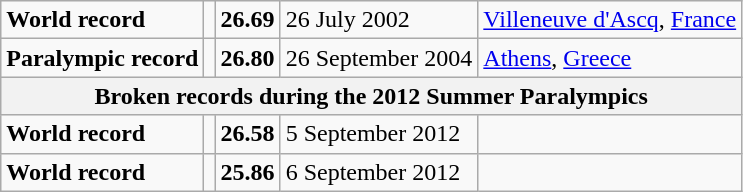<table class="wikitable">
<tr>
<td><strong>World record</strong></td>
<td></td>
<td><strong>26.69</strong></td>
<td>26 July 2002</td>
<td><a href='#'>Villeneuve d'Ascq</a>, <a href='#'>France</a></td>
</tr>
<tr>
<td><strong>Paralympic record</strong></td>
<td></td>
<td><strong>26.80</strong></td>
<td>26 September 2004</td>
<td><a href='#'>Athens</a>, <a href='#'>Greece</a></td>
</tr>
<tr>
<th colspan="5">Broken records during the 2012 Summer Paralympics</th>
</tr>
<tr>
<td><strong>World record</strong></td>
<td></td>
<td><strong>26.58</strong></td>
<td>5 September 2012</td>
<td></td>
</tr>
<tr>
<td><strong>World record</strong></td>
<td></td>
<td><strong>25.86</strong></td>
<td>6 September 2012</td>
<td></td>
</tr>
</table>
